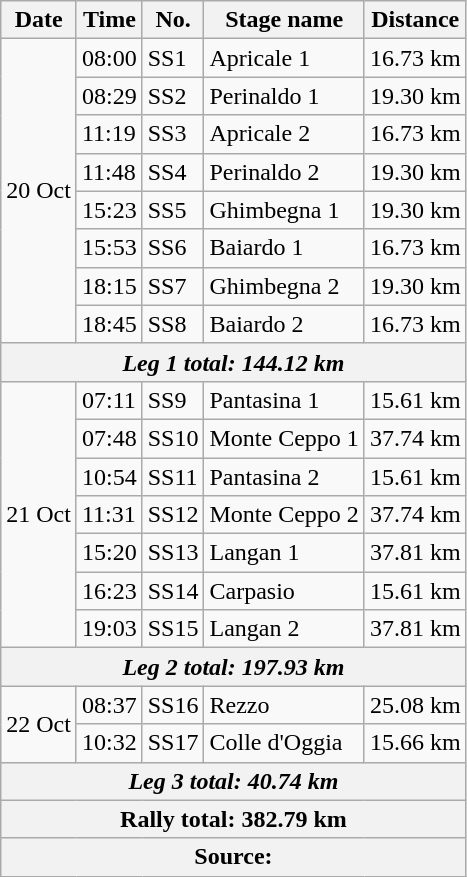<table class="wikitable">
<tr>
<th>Date</th>
<th>Time</th>
<th>No.</th>
<th>Stage name</th>
<th>Distance</th>
</tr>
<tr>
<td rowspan="8">20 Oct</td>
<td>08:00</td>
<td>SS1</td>
<td>Apricale 1</td>
<td>16.73 km</td>
</tr>
<tr>
<td>08:29</td>
<td>SS2</td>
<td>Perinaldo 1</td>
<td>19.30 km</td>
</tr>
<tr>
<td>11:19</td>
<td>SS3</td>
<td>Apricale 2</td>
<td>16.73 km</td>
</tr>
<tr>
<td>11:48</td>
<td>SS4</td>
<td>Perinaldo 2</td>
<td>19.30 km</td>
</tr>
<tr>
<td>15:23</td>
<td>SS5</td>
<td>Ghimbegna 1</td>
<td>19.30 km</td>
</tr>
<tr>
<td>15:53</td>
<td>SS6</td>
<td>Baiardo 1</td>
<td>16.73 km</td>
</tr>
<tr>
<td>18:15</td>
<td>SS7</td>
<td>Ghimbegna 2</td>
<td>19.30 km</td>
</tr>
<tr>
<td>18:45</td>
<td>SS8</td>
<td>Baiardo 2</td>
<td>16.73 km</td>
</tr>
<tr>
<th colspan="5"><em>Leg 1 total: 144.12 km</em></th>
</tr>
<tr>
<td rowspan="7">21 Oct</td>
<td>07:11</td>
<td>SS9</td>
<td>Pantasina 1</td>
<td>15.61 km</td>
</tr>
<tr>
<td>07:48</td>
<td>SS10</td>
<td>Monte Ceppo 1</td>
<td>37.74 km</td>
</tr>
<tr>
<td>10:54</td>
<td>SS11</td>
<td>Pantasina 2</td>
<td>15.61 km</td>
</tr>
<tr>
<td>11:31</td>
<td>SS12</td>
<td>Monte Ceppo 2</td>
<td>37.74 km</td>
</tr>
<tr>
<td>15:20</td>
<td>SS13</td>
<td>Langan 1</td>
<td>37.81 km</td>
</tr>
<tr>
<td>16:23</td>
<td>SS14</td>
<td>Carpasio</td>
<td>15.61 km</td>
</tr>
<tr>
<td>19:03</td>
<td>SS15</td>
<td>Langan 2</td>
<td>37.81 km</td>
</tr>
<tr>
<th colspan="5"><em>Leg 2 total: 197.93 km</em></th>
</tr>
<tr>
<td rowspan="2">22 Oct</td>
<td>08:37</td>
<td>SS16</td>
<td>Rezzo</td>
<td>25.08 km</td>
</tr>
<tr>
<td>10:32</td>
<td>SS17</td>
<td>Colle d'Oggia</td>
<td>15.66 km</td>
</tr>
<tr>
<th colspan="5"><em>Leg 3 total: 40.74 km</em></th>
</tr>
<tr>
<th colspan="5">Rally total: 382.79 km</th>
</tr>
<tr>
<th colspan="5">Source:</th>
</tr>
</table>
